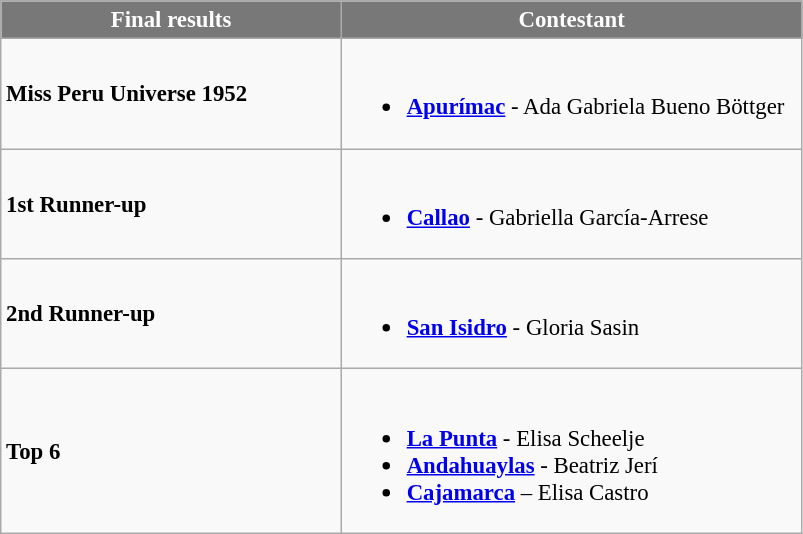<table class="wikitable sortable" style="font-size: 95%;">
<tr>
<th width="220" style="background-color:#787878;color:#FFFFFF;">Final results</th>
<th width="300" style="background-color:#787878;color:#FFFFFF;">Contestant</th>
</tr>
<tr>
<td><strong>Miss Peru Universe 1952</strong></td>
<td><br><ul><li> <strong><a href='#'>Apurímac</a></strong> - Ada Gabriela Bueno Böttger</li></ul></td>
</tr>
<tr>
<td><strong>1st Runner-up</strong></td>
<td><br><ul><li> <strong><a href='#'>Callao</a></strong> - Gabriella García-Arrese</li></ul></td>
</tr>
<tr>
<td><strong>2nd Runner-up</strong></td>
<td><br><ul><li>  <strong><a href='#'>San Isidro</a></strong> - Gloria Sasin</li></ul></td>
</tr>
<tr>
<td><strong>Top 6</strong></td>
<td><br><ul><li> <strong><a href='#'>La Punta</a></strong> - Elisa Scheelje</li><li> <strong><a href='#'>Andahuaylas</a></strong> - Beatriz Jerí</li><li> <strong><a href='#'>Cajamarca</a></strong> – Elisa Castro</li></ul></td>
</tr>
</table>
